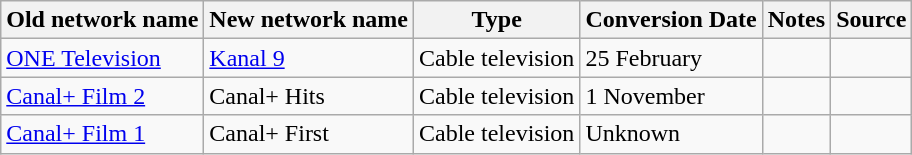<table class="wikitable">
<tr>
<th>Old network name</th>
<th>New network name</th>
<th>Type</th>
<th>Conversion Date</th>
<th>Notes</th>
<th>Source</th>
</tr>
<tr>
<td><a href='#'>ONE Television</a></td>
<td><a href='#'>Kanal 9</a></td>
<td>Cable television</td>
<td>25 February</td>
<td></td>
<td></td>
</tr>
<tr>
<td><a href='#'>Canal+ Film 2</a></td>
<td>Canal+ Hits</td>
<td>Cable television</td>
<td>1 November</td>
<td></td>
<td></td>
</tr>
<tr>
<td><a href='#'>Canal+ Film 1</a></td>
<td>Canal+ First</td>
<td>Cable television</td>
<td>Unknown</td>
<td></td>
<td></td>
</tr>
</table>
